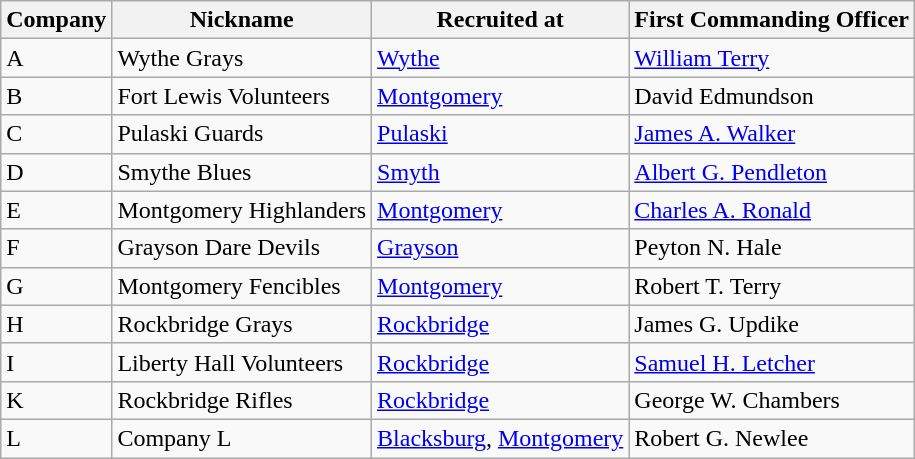<table class="wikitable sortable">
<tr>
<th scope="col">Company</th>
<th scope="col">Nickname</th>
<th scope="col">Recruited at</th>
<th scope="col">First Commanding Officer</th>
</tr>
<tr>
<td>A</td>
<td>Wythe Grays</td>
<td><a href='#'>Wythe</a></td>
<td><a href='#'>William Terry</a></td>
</tr>
<tr>
<td>B</td>
<td>Fort Lewis Volunteers</td>
<td><a href='#'>Montgomery</a></td>
<td>David Edmundson</td>
</tr>
<tr>
<td>C</td>
<td>Pulaski Guards</td>
<td><a href='#'>Pulaski</a></td>
<td><a href='#'>James A. Walker</a></td>
</tr>
<tr>
<td>D</td>
<td>Smythe Blues</td>
<td><a href='#'>Smyth</a></td>
<td><a href='#'>Albert G. Pendleton</a></td>
</tr>
<tr>
<td>E</td>
<td>Montgomery Highlanders</td>
<td><a href='#'>Montgomery</a></td>
<td><a href='#'>Charles A. Ronald</a></td>
</tr>
<tr>
<td>F</td>
<td>Grayson Dare Devils</td>
<td><a href='#'>Grayson</a></td>
<td>Peyton N. Hale</td>
</tr>
<tr>
<td>G</td>
<td>Montgomery Fencibles</td>
<td><a href='#'>Montgomery</a></td>
<td>Robert T. Terry</td>
</tr>
<tr>
<td>H</td>
<td>Rockbridge Grays</td>
<td><a href='#'>Rockbridge</a></td>
<td>James G. Updike</td>
</tr>
<tr>
<td>I</td>
<td>Liberty Hall Volunteers</td>
<td><a href='#'>Rockbridge</a></td>
<td><a href='#'>Samuel H. Letcher</a></td>
</tr>
<tr>
<td>K</td>
<td>Rockbridge Rifles</td>
<td><a href='#'>Rockbridge</a></td>
<td>George W. Chambers</td>
</tr>
<tr>
<td>L</td>
<td>Company L</td>
<td><a href='#'>Blacksburg</a>, <a href='#'>Montgomery</a></td>
<td>Robert G. Newlee</td>
</tr>
</table>
